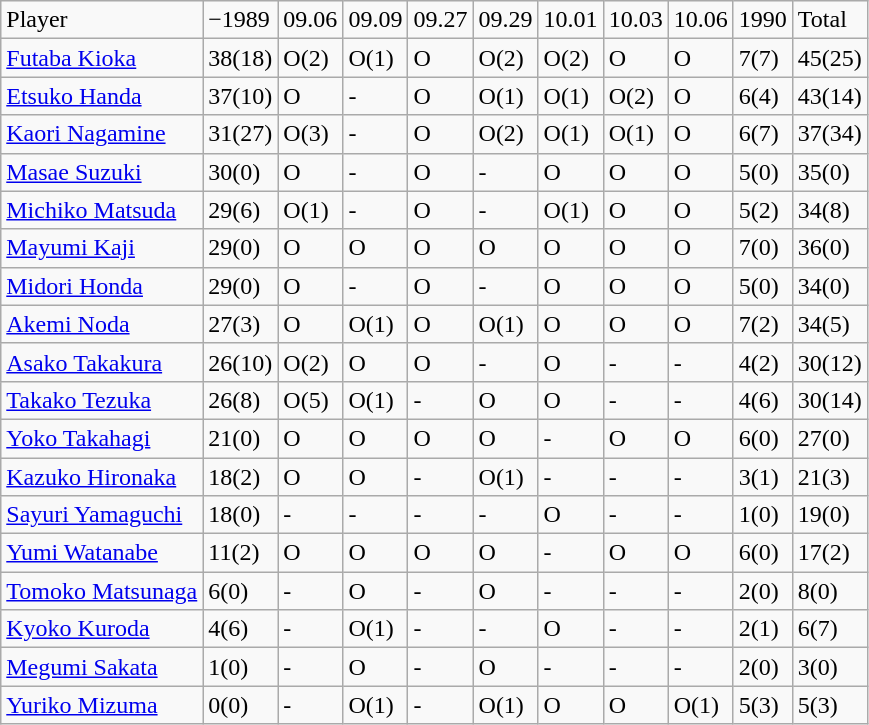<table class="wikitable" style="text-align:left;">
<tr>
<td>Player</td>
<td>−1989</td>
<td>09.06</td>
<td>09.09</td>
<td>09.27</td>
<td>09.29</td>
<td>10.01</td>
<td>10.03</td>
<td>10.06</td>
<td>1990</td>
<td>Total</td>
</tr>
<tr>
<td><a href='#'>Futaba Kioka</a></td>
<td>38(18)</td>
<td>O(2)</td>
<td>O(1)</td>
<td>O</td>
<td>O(2)</td>
<td>O(2)</td>
<td>O</td>
<td>O</td>
<td>7(7)</td>
<td>45(25)</td>
</tr>
<tr>
<td><a href='#'>Etsuko Handa</a></td>
<td>37(10)</td>
<td>O</td>
<td>-</td>
<td>O</td>
<td>O(1)</td>
<td>O(1)</td>
<td>O(2)</td>
<td>O</td>
<td>6(4)</td>
<td>43(14)</td>
</tr>
<tr>
<td><a href='#'>Kaori Nagamine</a></td>
<td>31(27)</td>
<td>O(3)</td>
<td>-</td>
<td>O</td>
<td>O(2)</td>
<td>O(1)</td>
<td>O(1)</td>
<td>O</td>
<td>6(7)</td>
<td>37(34)</td>
</tr>
<tr>
<td><a href='#'>Masae Suzuki</a></td>
<td>30(0)</td>
<td>O</td>
<td>-</td>
<td>O</td>
<td>-</td>
<td>O</td>
<td>O</td>
<td>O</td>
<td>5(0)</td>
<td>35(0)</td>
</tr>
<tr>
<td><a href='#'>Michiko Matsuda</a></td>
<td>29(6)</td>
<td>O(1)</td>
<td>-</td>
<td>O</td>
<td>-</td>
<td>O(1)</td>
<td>O</td>
<td>O</td>
<td>5(2)</td>
<td>34(8)</td>
</tr>
<tr>
<td><a href='#'>Mayumi Kaji</a></td>
<td>29(0)</td>
<td>O</td>
<td>O</td>
<td>O</td>
<td>O</td>
<td>O</td>
<td>O</td>
<td>O</td>
<td>7(0)</td>
<td>36(0)</td>
</tr>
<tr>
<td><a href='#'>Midori Honda</a></td>
<td>29(0)</td>
<td>O</td>
<td>-</td>
<td>O</td>
<td>-</td>
<td>O</td>
<td>O</td>
<td>O</td>
<td>5(0)</td>
<td>34(0)</td>
</tr>
<tr>
<td><a href='#'>Akemi Noda</a></td>
<td>27(3)</td>
<td>O</td>
<td>O(1)</td>
<td>O</td>
<td>O(1)</td>
<td>O</td>
<td>O</td>
<td>O</td>
<td>7(2)</td>
<td>34(5)</td>
</tr>
<tr>
<td><a href='#'>Asako Takakura</a></td>
<td>26(10)</td>
<td>O(2)</td>
<td>O</td>
<td>O</td>
<td>-</td>
<td>O</td>
<td>-</td>
<td>-</td>
<td>4(2)</td>
<td>30(12)</td>
</tr>
<tr>
<td><a href='#'>Takako Tezuka</a></td>
<td>26(8)</td>
<td>O(5)</td>
<td>O(1)</td>
<td>-</td>
<td>O</td>
<td>O</td>
<td>-</td>
<td>-</td>
<td>4(6)</td>
<td>30(14)</td>
</tr>
<tr>
<td><a href='#'>Yoko Takahagi</a></td>
<td>21(0)</td>
<td>O</td>
<td>O</td>
<td>O</td>
<td>O</td>
<td>-</td>
<td>O</td>
<td>O</td>
<td>6(0)</td>
<td>27(0)</td>
</tr>
<tr>
<td><a href='#'>Kazuko Hironaka</a></td>
<td>18(2)</td>
<td>O</td>
<td>O</td>
<td>-</td>
<td>O(1)</td>
<td>-</td>
<td>-</td>
<td>-</td>
<td>3(1)</td>
<td>21(3)</td>
</tr>
<tr>
<td><a href='#'>Sayuri Yamaguchi</a></td>
<td>18(0)</td>
<td>-</td>
<td>-</td>
<td>-</td>
<td>-</td>
<td>O</td>
<td>-</td>
<td>-</td>
<td>1(0)</td>
<td>19(0)</td>
</tr>
<tr>
<td><a href='#'>Yumi Watanabe</a></td>
<td>11(2)</td>
<td>O</td>
<td>O</td>
<td>O</td>
<td>O</td>
<td>-</td>
<td>O</td>
<td>O</td>
<td>6(0)</td>
<td>17(2)</td>
</tr>
<tr>
<td><a href='#'>Tomoko Matsunaga</a></td>
<td>6(0)</td>
<td>-</td>
<td>O</td>
<td>-</td>
<td>O</td>
<td>-</td>
<td>-</td>
<td>-</td>
<td>2(0)</td>
<td>8(0)</td>
</tr>
<tr>
<td><a href='#'>Kyoko Kuroda</a></td>
<td>4(6)</td>
<td>-</td>
<td>O(1)</td>
<td>-</td>
<td>-</td>
<td>O</td>
<td>-</td>
<td>-</td>
<td>2(1)</td>
<td>6(7)</td>
</tr>
<tr>
<td><a href='#'>Megumi Sakata</a></td>
<td>1(0)</td>
<td>-</td>
<td>O</td>
<td>-</td>
<td>O</td>
<td>-</td>
<td>-</td>
<td>-</td>
<td>2(0)</td>
<td>3(0)</td>
</tr>
<tr>
<td><a href='#'>Yuriko Mizuma</a></td>
<td>0(0)</td>
<td>-</td>
<td>O(1)</td>
<td>-</td>
<td>O(1)</td>
<td>O</td>
<td>O</td>
<td>O(1)</td>
<td>5(3)</td>
<td>5(3)</td>
</tr>
</table>
